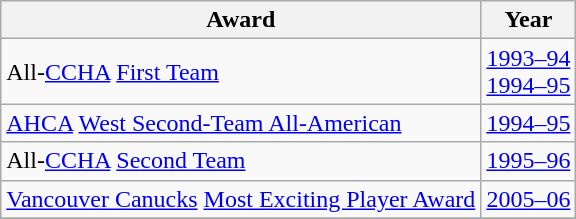<table class="wikitable">
<tr>
<th>Award</th>
<th>Year</th>
</tr>
<tr>
<td>All-<a href='#'>CCHA</a> <a href='#'>First Team</a></td>
<td><a href='#'>1993–94</a><br><a href='#'>1994–95</a></td>
</tr>
<tr>
<td><a href='#'>AHCA</a> <a href='#'>West Second-Team All-American</a></td>
<td><a href='#'>1994–95</a></td>
</tr>
<tr>
<td>All-<a href='#'>CCHA</a> <a href='#'>Second Team</a></td>
<td><a href='#'>1995–96</a></td>
</tr>
<tr>
<td><a href='#'>Vancouver Canucks</a> <a href='#'>Most Exciting Player Award</a></td>
<td><a href='#'>2005–06</a></td>
</tr>
<tr>
</tr>
</table>
